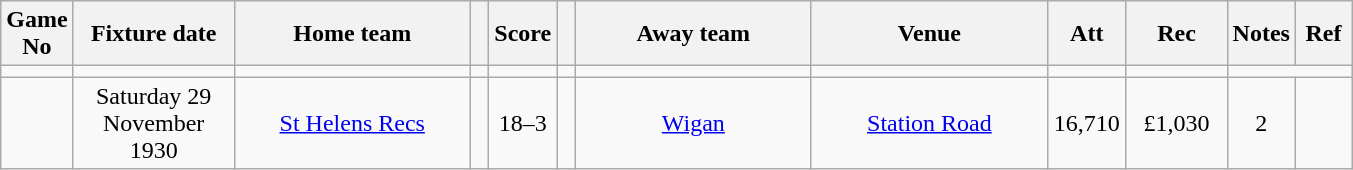<table class="wikitable" style="text-align:center;">
<tr>
<th width=20 abbr="No">Game No</th>
<th width=100 abbr="Date">Fixture date</th>
<th width=150 abbr="Home team">Home team</th>
<th width=5 abbr="space"></th>
<th width=20 abbr="Score">Score</th>
<th width=5 abbr="space"></th>
<th width=150 abbr="Away team">Away team</th>
<th width=150 abbr="Venue">Venue</th>
<th width=45 abbr="Att">Att</th>
<th width=60 abbr="Rec">Rec</th>
<th width=20 abbr="Notes">Notes</th>
<th width=30 abbr="Ref">Ref</th>
</tr>
<tr>
<td></td>
<td></td>
<td></td>
<td></td>
<td></td>
<td></td>
<td></td>
<td></td>
<td></td>
<td></td>
</tr>
<tr>
<td></td>
<td>Saturday 29 November 1930</td>
<td><a href='#'>St Helens Recs</a></td>
<td></td>
<td>18–3</td>
<td></td>
<td><a href='#'>Wigan</a></td>
<td><a href='#'>Station Road</a></td>
<td>16,710</td>
<td>£1,030</td>
<td>2</td>
<td></td>
</tr>
</table>
